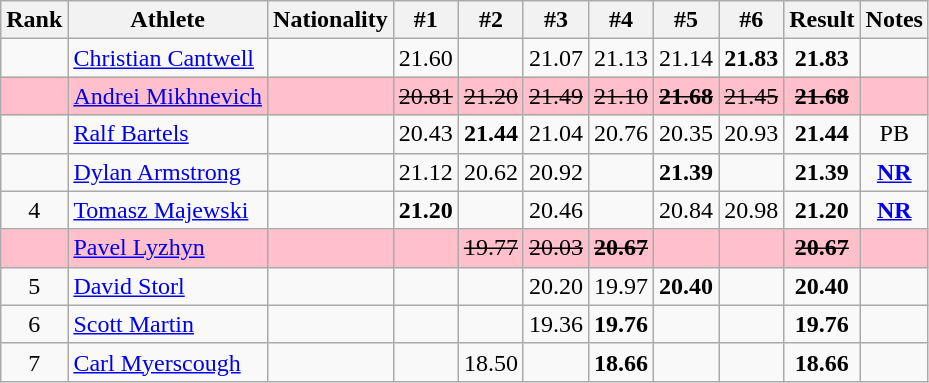<table class="wikitable sortable" style="text-align:center">
<tr>
<th>Rank</th>
<th>Athlete</th>
<th>Nationality</th>
<th>#1</th>
<th>#2</th>
<th>#3</th>
<th>#4</th>
<th>#5</th>
<th>#6</th>
<th>Result</th>
<th>Notes</th>
</tr>
<tr>
<td></td>
<td align=left><a href='#'>Christian Cantwell</a></td>
<td align=left></td>
<td>21.60</td>
<td></td>
<td>21.07</td>
<td>21.13</td>
<td>21.14</td>
<td><strong>21.83</strong></td>
<td><strong>21.83</strong></td>
<td></td>
</tr>
<tr bgcolor=pink>
<td></td>
<td align=left><a href='#'>Andrei Mikhnevich</a></td>
<td align=left></td>
<td><s>20.81 </s></td>
<td><s>21.20 </s></td>
<td><s>21.49 </s></td>
<td><s>21.10 </s></td>
<td><s><strong>21.68</strong> </s></td>
<td><s>21.45 </s></td>
<td><s><strong>21.68</strong> </s></td>
<td></td>
</tr>
<tr>
<td></td>
<td align=left><a href='#'>Ralf Bartels</a></td>
<td align=left></td>
<td>20.43</td>
<td><strong>21.44</strong></td>
<td>21.04</td>
<td>20.76</td>
<td>20.35</td>
<td>20.93</td>
<td><strong>21.44</strong></td>
<td>PB</td>
</tr>
<tr>
<td></td>
<td align=left><a href='#'>Dylan Armstrong</a></td>
<td align=left></td>
<td>21.12</td>
<td>20.62</td>
<td>20.92</td>
<td></td>
<td><strong>21.39</strong></td>
<td></td>
<td><strong>21.39</strong></td>
<td><strong><a href='#'>NR</a></strong></td>
</tr>
<tr>
<td>4</td>
<td align=left><a href='#'>Tomasz Majewski</a></td>
<td align=left></td>
<td><strong>21.20</strong></td>
<td></td>
<td>20.46</td>
<td></td>
<td>20.84</td>
<td>20.98</td>
<td><strong>21.20</strong></td>
<td><strong><a href='#'>NR</a></strong></td>
</tr>
<tr bgcolor=pink>
<td></td>
<td align=left><a href='#'>Pavel Lyzhyn</a></td>
<td align=left></td>
<td></td>
<td><s>19.77 </s></td>
<td><s>20.03 </s></td>
<td><s><strong>20.67</strong> </s></td>
<td></td>
<td></td>
<td><s><strong>20.67</strong> </s></td>
<td></td>
</tr>
<tr>
<td>5</td>
<td align=left><a href='#'>David Storl</a></td>
<td align=left></td>
<td></td>
<td></td>
<td>20.20</td>
<td>19.97</td>
<td><strong>20.40</strong></td>
<td></td>
<td><strong>20.40</strong></td>
<td></td>
</tr>
<tr>
<td>6</td>
<td align=left><a href='#'>Scott Martin</a></td>
<td align=left></td>
<td></td>
<td></td>
<td>19.36</td>
<td><strong>19.76</strong></td>
<td></td>
<td></td>
<td><strong>19.76</strong></td>
<td></td>
</tr>
<tr>
<td>7</td>
<td align=left><a href='#'>Carl Myerscough</a></td>
<td align=left></td>
<td></td>
<td>18.50</td>
<td></td>
<td><strong>18.66</strong></td>
<td></td>
<td></td>
<td><strong>18.66</strong></td>
<td></td>
</tr>
</table>
